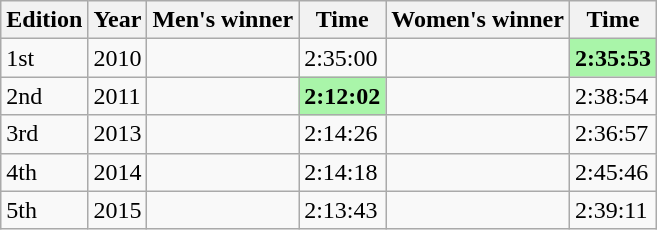<table class="wikitable">
<tr>
<th>Edition</th>
<th>Year</th>
<th>Men's winner</th>
<th>Time</th>
<th>Women's winner</th>
<th>Time</th>
</tr>
<tr>
<td>1st</td>
<td>2010</td>
<td></td>
<td>2:35:00</td>
<td></td>
<td bgcolor=#A9F5A9><strong>2:35:53</strong></td>
</tr>
<tr>
<td>2nd</td>
<td>2011</td>
<td></td>
<td bgcolor=#A9F5A9><strong>2:12:02</strong></td>
<td></td>
<td>2:38:54</td>
</tr>
<tr>
<td>3rd</td>
<td>2013</td>
<td></td>
<td>2:14:26</td>
<td></td>
<td>2:36:57</td>
</tr>
<tr>
<td>4th</td>
<td>2014</td>
<td></td>
<td>2:14:18</td>
<td></td>
<td>2:45:46</td>
</tr>
<tr>
<td>5th</td>
<td>2015</td>
<td></td>
<td>2:13:43</td>
<td></td>
<td>2:39:11</td>
</tr>
</table>
